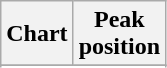<table class="wikitable sortable plainrowheaders" style="text-align:center">
<tr>
<th>Chart</th>
<th scope="col">Peak<br>position</th>
</tr>
<tr>
</tr>
<tr>
</tr>
<tr>
</tr>
</table>
